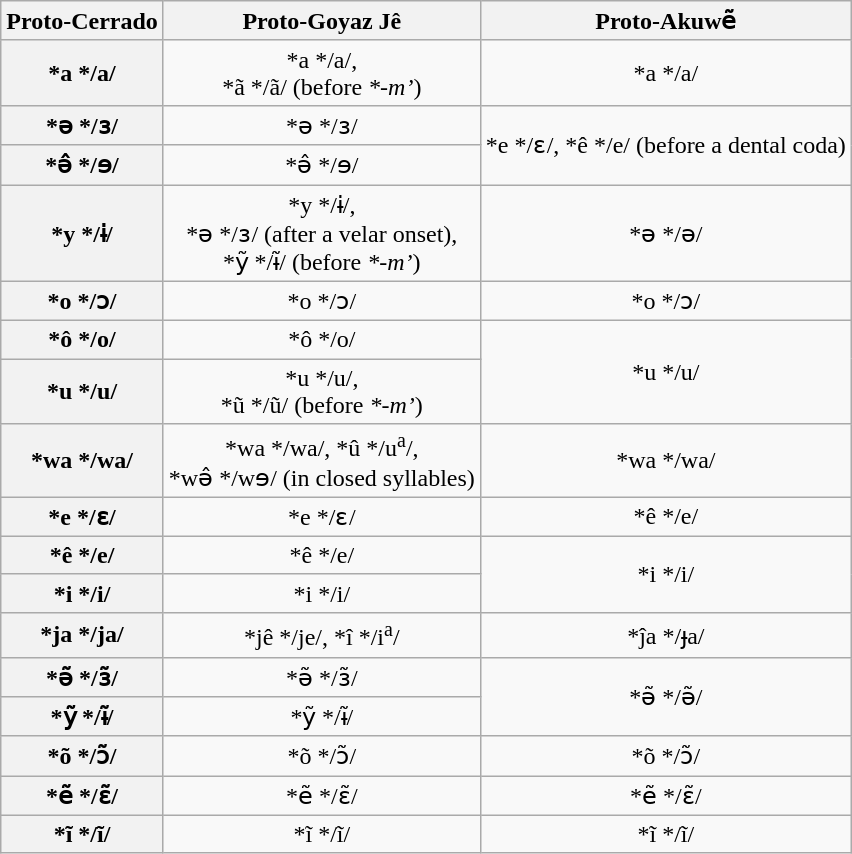<table class="wikitable" style="text-align: center;">
<tr>
<th>Proto-Cerrado</th>
<th>Proto-Goyaz Jê</th>
<th>Proto-Akuwẽ</th>
</tr>
<tr>
<th>*a */a/</th>
<td>*a */a/,<br>*ã */ã/ (before <em>*-m’</em>)</td>
<td>*a */a/</td>
</tr>
<tr>
<th>*ə */ɜ/</th>
<td>*ə */ɜ/</td>
<td rowspan="2">*e */ɛ/, *ê */e/ (before a dental coda)</td>
</tr>
<tr>
<th>*ə̂ */ɘ/</th>
<td>*ə̂ */ɘ/</td>
</tr>
<tr>
<th>*y */ɨ/</th>
<td>*y */ɨ/,<br>*ə */ɜ/ (after a velar onset),<br>*ỹ */ɨ̃/ (before <em>*-m’</em>)</td>
<td>*ə */ə/</td>
</tr>
<tr>
<th>*o */ɔ/</th>
<td>*o */ɔ/</td>
<td>*o */ɔ/</td>
</tr>
<tr>
<th>*ô */o/</th>
<td>*ô */o/</td>
<td rowspan="2">*u */u/</td>
</tr>
<tr>
<th>*u */u/</th>
<td>*u */u/,<br>*ũ */ũ/ (before <em>*-m’</em>)</td>
</tr>
<tr>
<th>*wa */wa/</th>
<td>*wa */wa/, *û */u<sup>a</sup>/,<br> *wə̂ */wɘ/ (in closed syllables)</td>
<td>*wa */wa/</td>
</tr>
<tr>
<th>*e */ɛ/</th>
<td>*e */ɛ/</td>
<td>*ê */e/</td>
</tr>
<tr>
<th>*ê */e/</th>
<td>*ê */e/</td>
<td rowspan="2">*i */i/</td>
</tr>
<tr>
<th>*i */i/</th>
<td>*i */i/</td>
</tr>
<tr>
<th>*ja */ja/</th>
<td>*jê */je/, *î */i<sup>a</sup>/</td>
<td>*ĵa */ɟa/</td>
</tr>
<tr>
<th>*ə̃ */ɜ̃/</th>
<td>*ə̃ */ɜ̃/</td>
<td rowspan="2">*ə̃ */ə̃/</td>
</tr>
<tr>
<th>*ỹ */ɨ̃/</th>
<td>*ỹ */ɨ̃/</td>
</tr>
<tr>
<th>*õ */ɔ̃/</th>
<td>*õ */ɔ̃/</td>
<td>*õ */ɔ̃/</td>
</tr>
<tr>
<th>*ẽ */ɛ̃/</th>
<td>*ẽ */ɛ̃/</td>
<td>*ẽ */ɛ̃/</td>
</tr>
<tr>
<th>*ĩ */ĩ/</th>
<td>*ĩ */ĩ/</td>
<td>*ĩ */ĩ/</td>
</tr>
</table>
